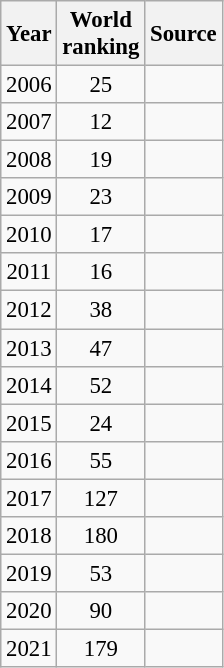<table class="wikitable" style="text-align:center; font-size: 95%;">
<tr>
<th>Year</th>
<th>World<br>ranking</th>
<th>Source</th>
</tr>
<tr>
<td>2006</td>
<td>25</td>
<td></td>
</tr>
<tr>
<td>2007</td>
<td>12</td>
<td></td>
</tr>
<tr>
<td>2008</td>
<td>19</td>
<td></td>
</tr>
<tr>
<td>2009</td>
<td>23</td>
<td></td>
</tr>
<tr>
<td>2010</td>
<td>17</td>
<td></td>
</tr>
<tr>
<td>2011</td>
<td>16</td>
<td></td>
</tr>
<tr>
<td>2012</td>
<td>38</td>
<td></td>
</tr>
<tr>
<td>2013</td>
<td>47</td>
<td></td>
</tr>
<tr>
<td>2014</td>
<td>52</td>
<td></td>
</tr>
<tr>
<td>2015</td>
<td>24</td>
<td></td>
</tr>
<tr>
<td>2016</td>
<td>55</td>
<td></td>
</tr>
<tr>
<td>2017</td>
<td>127</td>
<td></td>
</tr>
<tr>
<td>2018</td>
<td>180</td>
<td></td>
</tr>
<tr>
<td>2019</td>
<td>53</td>
<td></td>
</tr>
<tr>
<td>2020</td>
<td>90</td>
<td></td>
</tr>
<tr>
<td>2021</td>
<td>179</td>
<td></td>
</tr>
</table>
